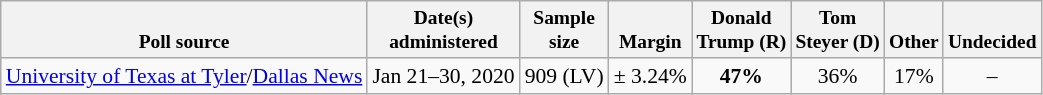<table class="wikitable" style="font-size:90%;text-align:center;">
<tr valign=bottom style="font-size:90%;">
<th>Poll source</th>
<th>Date(s)<br>administered</th>
<th>Sample<br>size</th>
<th>Margin<br></th>
<th>Donald<br>Trump (R)</th>
<th>Tom<br>Steyer (D)</th>
<th>Other</th>
<th>Undecided</th>
</tr>
<tr>
<td style="text-align:left;"><a href='#'>University of Texas at Tyler</a>/<a href='#'>Dallas News</a></td>
<td>Jan 21–30, 2020</td>
<td>909 (LV)</td>
<td>± 3.24%</td>
<td><strong>47%</strong></td>
<td>36%</td>
<td>17%</td>
<td>–</td>
</tr>
</table>
